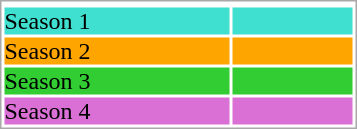<table cellpadding="0" style="border: 1px solid darkgray;" align="right">
<tr>
</tr>
<tr style="background: turquoise">
<td width="150">Season 1</td>
<td width="80"></td>
</tr>
<tr style="background: orange">
<td>Season 2</td>
<td></td>
</tr>
<tr style="background: limegreen">
<td>Season 3</td>
<td></td>
</tr>
<tr style="background: orchid">
<td>Season 4</td>
<td></td>
</tr>
</table>
